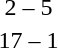<table style="text-align:center">
<tr>
<th width=200></th>
<th width=100></th>
<th width=200></th>
</tr>
<tr>
<td align=right></td>
<td>2 – 5</td>
<td align=left><strong></strong></td>
</tr>
<tr>
<td align=right><strong></strong></td>
<td>17 – 1</td>
<td align=left></td>
</tr>
</table>
